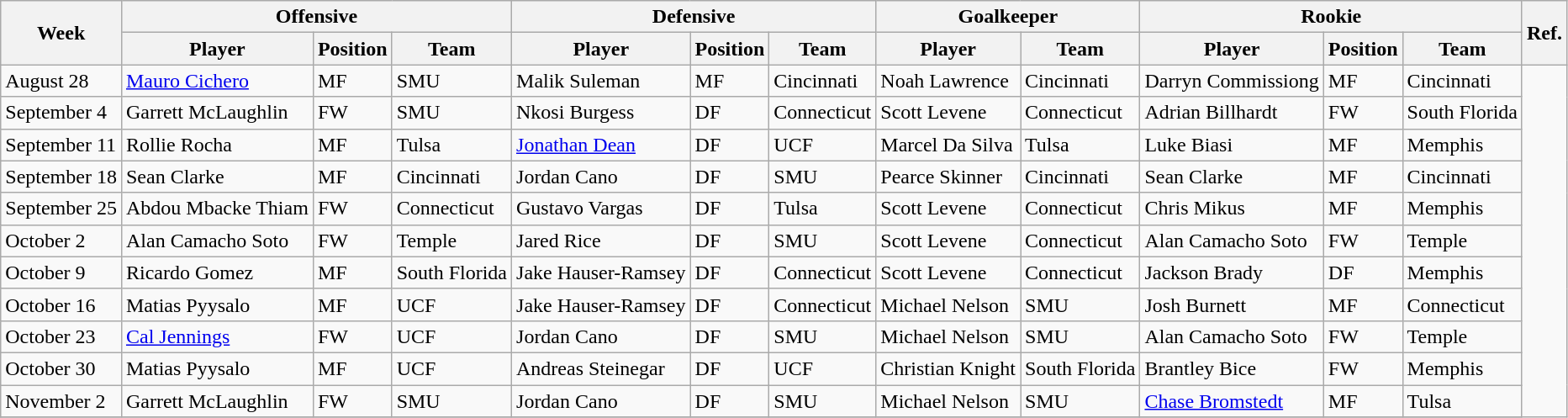<table class="wikitable">
<tr>
<th rowspan="2">Week</th>
<th colspan="3">Offensive</th>
<th colspan="3">Defensive</th>
<th colspan="2">Goalkeeper</th>
<th colspan="3">Rookie</th>
<th rowspan="2">Ref.</th>
</tr>
<tr>
<th>Player</th>
<th>Position</th>
<th>Team</th>
<th>Player</th>
<th>Position</th>
<th>Team</th>
<th>Player</th>
<th>Team</th>
<th>Player</th>
<th>Position</th>
<th>Team</th>
</tr>
<tr>
<td>August 28</td>
<td><a href='#'>Mauro Cichero</a></td>
<td>MF</td>
<td>SMU</td>
<td>Malik Suleman</td>
<td>MF</td>
<td>Cincinnati</td>
<td>Noah Lawrence</td>
<td>Cincinnati</td>
<td>Darryn Commissiong</td>
<td>MF</td>
<td>Cincinnati</td>
</tr>
<tr>
<td>September 4</td>
<td>Garrett McLaughlin</td>
<td>FW</td>
<td>SMU</td>
<td>Nkosi Burgess</td>
<td>DF</td>
<td>Connecticut</td>
<td>Scott Levene</td>
<td>Connecticut</td>
<td>Adrian Billhardt</td>
<td>FW</td>
<td>South Florida</td>
</tr>
<tr>
<td>September 11</td>
<td>Rollie Rocha</td>
<td>MF</td>
<td>Tulsa</td>
<td><a href='#'>Jonathan Dean</a></td>
<td>DF</td>
<td>UCF</td>
<td>Marcel Da Silva</td>
<td>Tulsa</td>
<td>Luke Biasi</td>
<td>MF</td>
<td>Memphis</td>
</tr>
<tr>
<td>September 18</td>
<td>Sean Clarke</td>
<td>MF</td>
<td>Cincinnati</td>
<td>Jordan Cano</td>
<td>DF</td>
<td>SMU</td>
<td>Pearce Skinner</td>
<td>Cincinnati</td>
<td>Sean Clarke</td>
<td>MF</td>
<td>Cincinnati</td>
</tr>
<tr>
<td>September 25</td>
<td>Abdou Mbacke Thiam</td>
<td>FW</td>
<td>Connecticut</td>
<td>Gustavo Vargas</td>
<td>DF</td>
<td>Tulsa</td>
<td>Scott Levene</td>
<td>Connecticut</td>
<td>Chris Mikus</td>
<td>MF</td>
<td>Memphis</td>
</tr>
<tr>
<td>October 2</td>
<td>Alan Camacho Soto</td>
<td>FW</td>
<td>Temple</td>
<td>Jared Rice</td>
<td>DF</td>
<td>SMU</td>
<td>Scott Levene</td>
<td>Connecticut</td>
<td>Alan Camacho Soto</td>
<td>FW</td>
<td>Temple</td>
</tr>
<tr>
<td>October 9</td>
<td>Ricardo Gomez</td>
<td>MF</td>
<td>South Florida</td>
<td>Jake Hauser-Ramsey</td>
<td>DF</td>
<td>Connecticut</td>
<td>Scott Levene</td>
<td>Connecticut</td>
<td>Jackson Brady</td>
<td>DF</td>
<td>Memphis</td>
</tr>
<tr>
<td>October 16</td>
<td>Matias Pyysalo</td>
<td>MF</td>
<td>UCF</td>
<td>Jake Hauser-Ramsey</td>
<td>DF</td>
<td>Connecticut</td>
<td>Michael Nelson</td>
<td>SMU</td>
<td>Josh Burnett</td>
<td>MF</td>
<td>Connecticut</td>
</tr>
<tr>
<td>October 23</td>
<td><a href='#'>Cal Jennings</a></td>
<td>FW</td>
<td>UCF</td>
<td>Jordan Cano</td>
<td>DF</td>
<td>SMU</td>
<td>Michael Nelson</td>
<td>SMU</td>
<td>Alan Camacho Soto</td>
<td>FW</td>
<td>Temple</td>
</tr>
<tr>
<td>October 30</td>
<td>Matias Pyysalo</td>
<td>MF</td>
<td>UCF</td>
<td>Andreas Steinegar</td>
<td>DF</td>
<td>UCF</td>
<td>Christian Knight</td>
<td>South Florida</td>
<td>Brantley Bice</td>
<td>FW</td>
<td>Memphis</td>
</tr>
<tr>
<td>November 2</td>
<td>Garrett McLaughlin</td>
<td>FW</td>
<td>SMU</td>
<td>Jordan Cano</td>
<td>DF</td>
<td>SMU</td>
<td>Michael Nelson</td>
<td>SMU</td>
<td><a href='#'>Chase Bromstedt</a></td>
<td>MF</td>
<td>Tulsa</td>
</tr>
<tr>
</tr>
</table>
